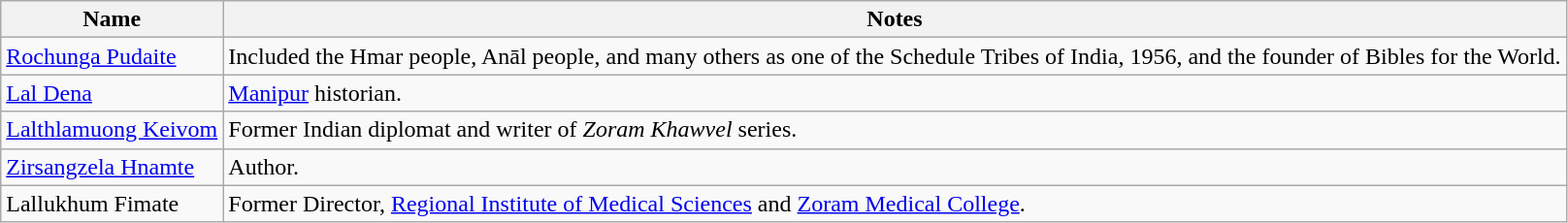<table class="wikitable">
<tr>
<th>Name</th>
<th>Notes</th>
</tr>
<tr>
<td><a href='#'>Rochunga Pudaite</a></td>
<td>Included the Hmar people, Anāl people, and many others as one of the Schedule Tribes of India, 1956, and the founder of Bibles for the World.</td>
</tr>
<tr>
<td><a href='#'>Lal Dena</a></td>
<td><a href='#'>Manipur</a> historian.</td>
</tr>
<tr>
<td><a href='#'>Lalthlamuong Keivom</a></td>
<td>Former Indian diplomat and writer of <em>Zoram Khawvel</em> series.</td>
</tr>
<tr>
<td><a href='#'>Zirsangzela Hnamte</a></td>
<td>Author.</td>
</tr>
<tr>
<td>Lallukhum Fimate</td>
<td>Former Director, <a href='#'>Regional Institute of Medical Sciences</a> and <a href='#'>Zoram Medical College</a>.</td>
</tr>
</table>
